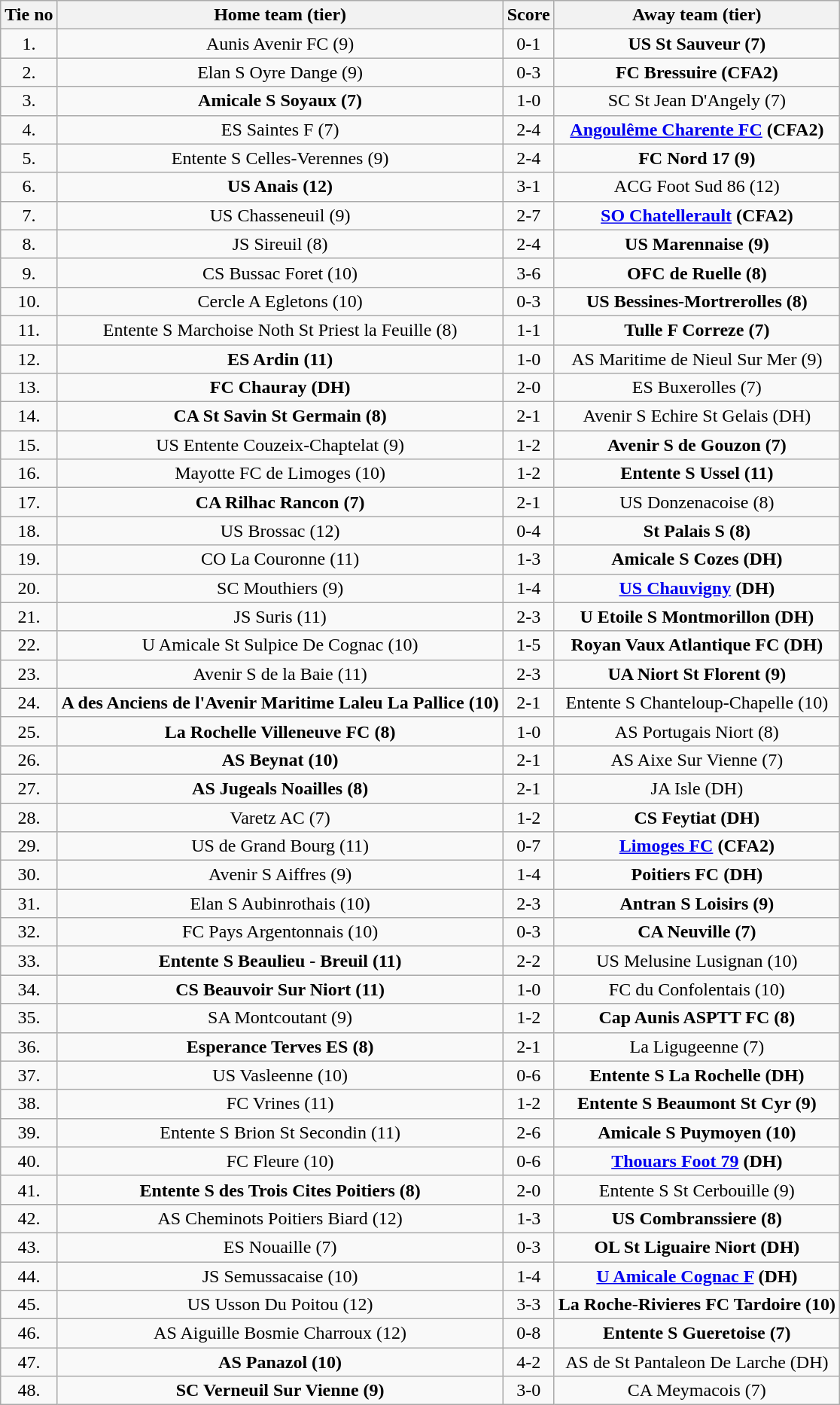<table class="wikitable" style="text-align: center">
<tr>
<th>Tie no</th>
<th>Home team (tier)</th>
<th>Score</th>
<th>Away team (tier)</th>
</tr>
<tr>
<td>1.</td>
<td>Aunis Avenir FC (9)</td>
<td>0-1</td>
<td><strong>US St Sauveur (7)</strong></td>
</tr>
<tr>
<td>2.</td>
<td>Elan S Oyre Dange (9)</td>
<td>0-3</td>
<td><strong>FC Bressuire (CFA2)</strong></td>
</tr>
<tr>
<td>3.</td>
<td><strong>Amicale S Soyaux (7)</strong></td>
<td>1-0</td>
<td>SC St Jean D'Angely (7)</td>
</tr>
<tr>
<td>4.</td>
<td>ES Saintes F (7)</td>
<td>2-4</td>
<td><strong><a href='#'>Angoulême Charente FC</a> (CFA2)</strong></td>
</tr>
<tr>
<td>5.</td>
<td>Entente S Celles-Verennes (9)</td>
<td>2-4</td>
<td><strong>FC Nord 17 (9)</strong></td>
</tr>
<tr>
<td>6.</td>
<td><strong>US Anais (12)</strong></td>
<td>3-1</td>
<td>ACG Foot Sud 86 (12)</td>
</tr>
<tr>
<td>7.</td>
<td>US Chasseneuil (9)</td>
<td>2-7</td>
<td><strong><a href='#'>SO Chatellerault</a> (CFA2)</strong></td>
</tr>
<tr>
<td>8.</td>
<td>JS Sireuil (8)</td>
<td>2-4</td>
<td><strong>US Marennaise (9)</strong></td>
</tr>
<tr>
<td>9.</td>
<td>CS Bussac Foret (10)</td>
<td>3-6 </td>
<td><strong>OFC de Ruelle (8)</strong></td>
</tr>
<tr>
<td>10.</td>
<td>Cercle A Egletons (10)</td>
<td>0-3</td>
<td><strong>US Bessines-Mortrerolles (8)</strong></td>
</tr>
<tr>
<td>11.</td>
<td>Entente S Marchoise Noth St Priest la Feuille (8)</td>
<td>1-1 </td>
<td><strong>Tulle F Correze (7)</strong></td>
</tr>
<tr>
<td>12.</td>
<td><strong>ES Ardin (11)</strong></td>
<td>1-0</td>
<td>AS Maritime de Nieul Sur Mer (9)</td>
</tr>
<tr>
<td>13.</td>
<td><strong>FC Chauray (DH)</strong></td>
<td>2-0 </td>
<td>ES Buxerolles (7)</td>
</tr>
<tr>
<td>14.</td>
<td><strong>CA St Savin St Germain (8)</strong></td>
<td>2-1</td>
<td>Avenir S Echire St Gelais (DH)</td>
</tr>
<tr>
<td>15.</td>
<td>US Entente Couzeix-Chaptelat (9)</td>
<td>1-2</td>
<td><strong>Avenir S de Gouzon (7)</strong></td>
</tr>
<tr>
<td>16.</td>
<td>Mayotte FC de Limoges (10)</td>
<td>1-2</td>
<td><strong>Entente S Ussel (11)</strong></td>
</tr>
<tr>
<td>17.</td>
<td><strong>CA Rilhac Rancon (7)</strong></td>
<td>2-1</td>
<td>US Donzenacoise (8)</td>
</tr>
<tr>
<td>18.</td>
<td>US Brossac (12)</td>
<td>0-4</td>
<td><strong>St Palais S (8)</strong></td>
</tr>
<tr>
<td>19.</td>
<td>CO La Couronne (11)</td>
<td>1-3</td>
<td><strong>Amicale S Cozes (DH)</strong></td>
</tr>
<tr>
<td>20.</td>
<td>SC Mouthiers (9)</td>
<td>1-4</td>
<td><strong><a href='#'>US Chauvigny</a> (DH)</strong></td>
</tr>
<tr>
<td>21.</td>
<td>JS Suris (11)</td>
<td>2-3</td>
<td><strong>U Etoile S Montmorillon (DH)</strong></td>
</tr>
<tr>
<td>22.</td>
<td>U Amicale St Sulpice De Cognac (10)</td>
<td>1-5</td>
<td><strong>Royan Vaux Atlantique FC (DH)</strong></td>
</tr>
<tr>
<td>23.</td>
<td>Avenir S de la Baie (11)</td>
<td>2-3</td>
<td><strong>UA Niort St Florent (9)</strong></td>
</tr>
<tr>
<td>24.</td>
<td><strong>A des Anciens de l'Avenir Maritime Laleu La Pallice (10)</strong></td>
<td>2-1</td>
<td>Entente S Chanteloup-Chapelle (10)</td>
</tr>
<tr>
<td>25.</td>
<td><strong>La Rochelle Villeneuve FC (8)</strong></td>
<td>1-0</td>
<td>AS Portugais Niort (8)</td>
</tr>
<tr>
<td>26.</td>
<td><strong>AS Beynat (10)</strong></td>
<td>2-1</td>
<td>AS Aixe Sur Vienne (7)</td>
</tr>
<tr>
<td>27.</td>
<td><strong>AS Jugeals Noailles (8)</strong></td>
<td>2-1</td>
<td>JA Isle (DH)</td>
</tr>
<tr>
<td>28.</td>
<td>Varetz AC (7)</td>
<td>1-2</td>
<td><strong>CS Feytiat (DH)</strong></td>
</tr>
<tr>
<td>29.</td>
<td>US de Grand Bourg (11)</td>
<td>0-7</td>
<td><strong><a href='#'>Limoges FC</a> (CFA2)</strong></td>
</tr>
<tr>
<td>30.</td>
<td>Avenir S Aiffres (9)</td>
<td>1-4</td>
<td><strong>Poitiers FC (DH)</strong></td>
</tr>
<tr>
<td>31.</td>
<td>Elan S Aubinrothais (10)</td>
<td>2-3 </td>
<td><strong>Antran S Loisirs (9)</strong></td>
</tr>
<tr>
<td>32.</td>
<td>FC Pays Argentonnais (10)</td>
<td>0-3</td>
<td><strong>CA Neuville (7)</strong></td>
</tr>
<tr>
<td>33.</td>
<td><strong>Entente S Beaulieu - Breuil (11)</strong></td>
<td>2-2 </td>
<td>US Melusine Lusignan (10)</td>
</tr>
<tr>
<td>34.</td>
<td><strong>CS Beauvoir Sur Niort (11)</strong></td>
<td>1-0</td>
<td>FC du Confolentais (10)</td>
</tr>
<tr>
<td>35.</td>
<td>SA Montcoutant (9)</td>
<td>1-2 </td>
<td><strong>Cap Aunis ASPTT FC (8)</strong></td>
</tr>
<tr>
<td>36.</td>
<td><strong>Esperance Terves ES (8)</strong></td>
<td>2-1</td>
<td>La Ligugeenne (7)</td>
</tr>
<tr>
<td>37.</td>
<td>US Vasleenne (10)</td>
<td>0-6</td>
<td><strong>Entente S La Rochelle (DH)</strong></td>
</tr>
<tr>
<td>38.</td>
<td>FC Vrines (11)</td>
<td>1-2</td>
<td><strong>Entente S Beaumont St Cyr (9)</strong></td>
</tr>
<tr>
<td>39.</td>
<td>Entente S Brion St Secondin (11)</td>
<td>2-6</td>
<td><strong>Amicale S Puymoyen (10)</strong></td>
</tr>
<tr>
<td>40.</td>
<td>FC Fleure (10)</td>
<td>0-6</td>
<td><strong><a href='#'>Thouars Foot 79</a> (DH)</strong></td>
</tr>
<tr>
<td>41.</td>
<td><strong>Entente S des Trois Cites Poitiers (8)</strong></td>
<td>2-0</td>
<td>Entente S St Cerbouille (9)</td>
</tr>
<tr>
<td>42.</td>
<td>AS Cheminots Poitiers Biard (12)</td>
<td>1-3</td>
<td><strong>US Combranssiere (8)</strong></td>
</tr>
<tr>
<td>43.</td>
<td>ES Nouaille (7)</td>
<td>0-3</td>
<td><strong>OL St Liguaire Niort (DH)</strong></td>
</tr>
<tr>
<td>44.</td>
<td>JS Semussacaise (10)</td>
<td>1-4</td>
<td><strong><a href='#'>U Amicale Cognac F</a> (DH)</strong></td>
</tr>
<tr>
<td>45.</td>
<td>US Usson Du Poitou (12)</td>
<td>3-3 </td>
<td><strong>La Roche-Rivieres FC Tardoire (10)</strong></td>
</tr>
<tr>
<td>46.</td>
<td>AS Aiguille Bosmie Charroux (12)</td>
<td>0-8</td>
<td><strong>Entente S Gueretoise (7)</strong></td>
</tr>
<tr>
<td>47.</td>
<td><strong>AS Panazol (10)</strong></td>
<td>4-2</td>
<td>AS de St Pantaleon De Larche (DH)</td>
</tr>
<tr>
<td>48.</td>
<td><strong>SC Verneuil Sur Vienne (9)</strong></td>
<td>3-0</td>
<td>CA Meymacois (7)</td>
</tr>
</table>
